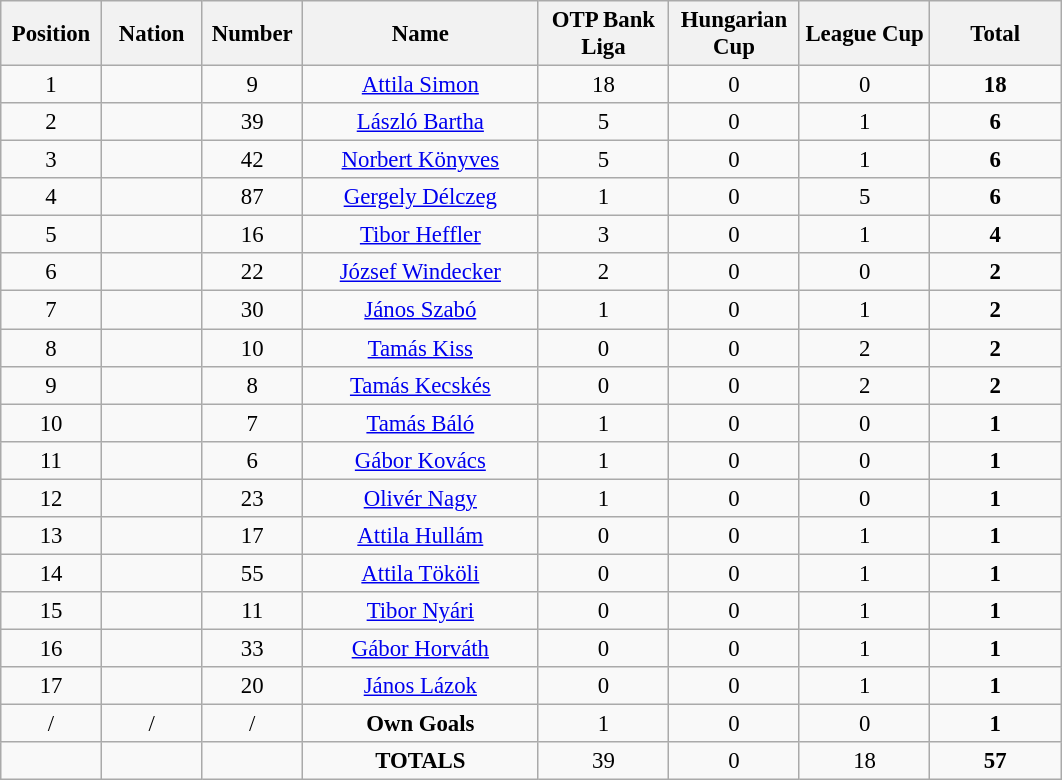<table class="wikitable" style="font-size: 95%; text-align: center;">
<tr>
<th width=60>Position</th>
<th width=60>Nation</th>
<th width=60>Number</th>
<th width=150>Name</th>
<th width=80>OTP Bank Liga</th>
<th width=80>Hungarian Cup</th>
<th width=80>League Cup</th>
<th width=80>Total</th>
</tr>
<tr>
<td>1</td>
<td></td>
<td>9</td>
<td><a href='#'>Attila Simon</a></td>
<td>18</td>
<td>0</td>
<td>0</td>
<td><strong>18</strong></td>
</tr>
<tr>
<td>2</td>
<td></td>
<td>39</td>
<td><a href='#'>László Bartha</a></td>
<td>5</td>
<td>0</td>
<td>1</td>
<td><strong>6</strong></td>
</tr>
<tr>
<td>3</td>
<td></td>
<td>42</td>
<td><a href='#'>Norbert Könyves</a></td>
<td>5</td>
<td>0</td>
<td>1</td>
<td><strong>6</strong></td>
</tr>
<tr>
<td>4</td>
<td></td>
<td>87</td>
<td><a href='#'>Gergely Délczeg</a></td>
<td>1</td>
<td>0</td>
<td>5</td>
<td><strong>6</strong></td>
</tr>
<tr>
<td>5</td>
<td></td>
<td>16</td>
<td><a href='#'>Tibor Heffler</a></td>
<td>3</td>
<td>0</td>
<td>1</td>
<td><strong>4</strong></td>
</tr>
<tr>
<td>6</td>
<td></td>
<td>22</td>
<td><a href='#'>József Windecker</a></td>
<td>2</td>
<td>0</td>
<td>0</td>
<td><strong>2</strong></td>
</tr>
<tr>
<td>7</td>
<td></td>
<td>30</td>
<td><a href='#'>János Szabó</a></td>
<td>1</td>
<td>0</td>
<td>1</td>
<td><strong>2</strong></td>
</tr>
<tr>
<td>8</td>
<td></td>
<td>10</td>
<td><a href='#'>Tamás Kiss</a></td>
<td>0</td>
<td>0</td>
<td>2</td>
<td><strong>2</strong></td>
</tr>
<tr>
<td>9</td>
<td></td>
<td>8</td>
<td><a href='#'>Tamás Kecskés</a></td>
<td>0</td>
<td>0</td>
<td>2</td>
<td><strong>2</strong></td>
</tr>
<tr>
<td>10</td>
<td></td>
<td>7</td>
<td><a href='#'>Tamás Báló</a></td>
<td>1</td>
<td>0</td>
<td>0</td>
<td><strong>1</strong></td>
</tr>
<tr>
<td>11</td>
<td></td>
<td>6</td>
<td><a href='#'>Gábor Kovács</a></td>
<td>1</td>
<td>0</td>
<td>0</td>
<td><strong>1</strong></td>
</tr>
<tr>
<td>12</td>
<td></td>
<td>23</td>
<td><a href='#'>Olivér Nagy</a></td>
<td>1</td>
<td>0</td>
<td>0</td>
<td><strong>1</strong></td>
</tr>
<tr>
<td>13</td>
<td></td>
<td>17</td>
<td><a href='#'>Attila Hullám</a></td>
<td>0</td>
<td>0</td>
<td>1</td>
<td><strong>1</strong></td>
</tr>
<tr>
<td>14</td>
<td></td>
<td>55</td>
<td><a href='#'>Attila Tököli</a></td>
<td>0</td>
<td>0</td>
<td>1</td>
<td><strong>1</strong></td>
</tr>
<tr>
<td>15</td>
<td></td>
<td>11</td>
<td><a href='#'>Tibor Nyári</a></td>
<td>0</td>
<td>0</td>
<td>1</td>
<td><strong>1</strong></td>
</tr>
<tr>
<td>16</td>
<td></td>
<td>33</td>
<td><a href='#'>Gábor Horváth</a></td>
<td>0</td>
<td>0</td>
<td>1</td>
<td><strong>1</strong></td>
</tr>
<tr>
<td>17</td>
<td></td>
<td>20</td>
<td><a href='#'>János Lázok</a></td>
<td>0</td>
<td>0</td>
<td>1</td>
<td><strong>1</strong></td>
</tr>
<tr>
<td>/</td>
<td>/</td>
<td>/</td>
<td><strong>Own Goals</strong></td>
<td>1</td>
<td>0</td>
<td>0</td>
<td><strong>1</strong></td>
</tr>
<tr>
<td></td>
<td></td>
<td></td>
<td><strong>TOTALS</strong></td>
<td>39</td>
<td>0</td>
<td>18</td>
<td><strong>57</strong></td>
</tr>
</table>
